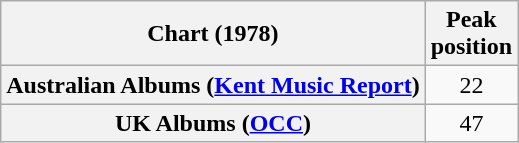<table class="wikitable sortable plainrowheaders" style="text-align:center">
<tr>
<th scope=col>Chart (1978)</th>
<th scope=col>Peak<br>position</th>
</tr>
<tr>
<th scope=row>Australian Albums (<a href='#'>Kent Music Report</a>)</th>
<td>22</td>
</tr>
<tr>
<th scope=row>UK Albums (<a href='#'>OCC</a>)</th>
<td>47</td>
</tr>
</table>
